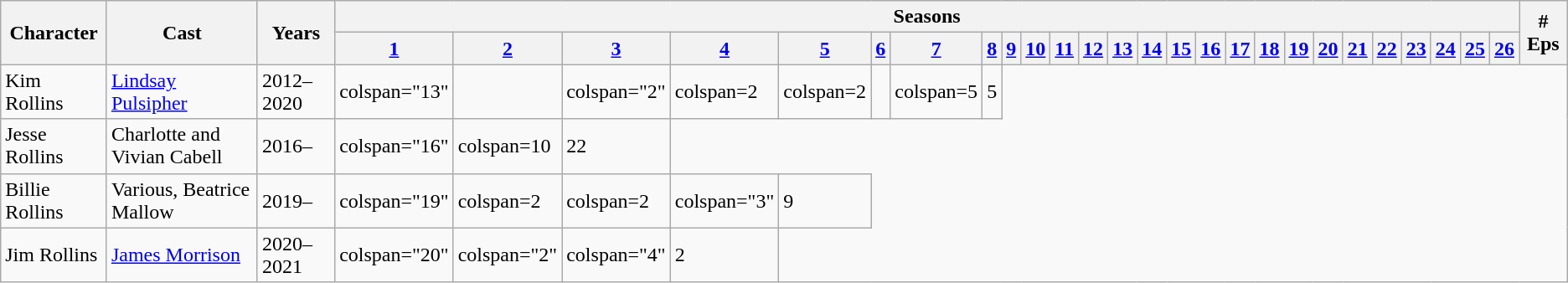<table class="wikitable">
<tr>
<th rowspan="2">Character</th>
<th rowspan="2">Cast</th>
<th rowspan="2">Years</th>
<th colspan="26">Seasons</th>
<th rowspan="2"># Eps</th>
</tr>
<tr>
<th><a href='#'>1</a></th>
<th><a href='#'>2</a></th>
<th><a href='#'>3</a></th>
<th><a href='#'>4</a></th>
<th><a href='#'>5</a></th>
<th><a href='#'>6</a></th>
<th><a href='#'>7</a></th>
<th><a href='#'>8</a></th>
<th><a href='#'>9</a></th>
<th><a href='#'>10</a></th>
<th><a href='#'>11</a></th>
<th><a href='#'>12</a></th>
<th><a href='#'>13</a></th>
<th><a href='#'>14</a></th>
<th><a href='#'>15</a></th>
<th><a href='#'>16</a></th>
<th><a href='#'>17</a></th>
<th><a href='#'>18</a></th>
<th><a href='#'>19</a></th>
<th><a href='#'>20</a></th>
<th><a href='#'>21</a></th>
<th><a href='#'>22</a></th>
<th><a href='#'>23</a></th>
<th><a href='#'>24</a></th>
<th><a href='#'>25</a></th>
<th><a href='#'>26</a></th>
</tr>
<tr>
<td>Kim Rollins</td>
<td><a href='#'>Lindsay Pulsipher</a></td>
<td>2012–2020</td>
<td>colspan="13" </td>
<td></td>
<td>colspan="2" </td>
<td>colspan=2 </td>
<td>colspan=2 </td>
<td></td>
<td>colspan=5 </td>
<td>5</td>
</tr>
<tr>
<td>Jesse Rollins</td>
<td>Charlotte and Vivian Cabell</td>
<td>2016–</td>
<td>colspan="16" </td>
<td>colspan=10 </td>
<td>22</td>
</tr>
<tr>
<td>Billie Rollins</td>
<td>Various, Beatrice Mallow</td>
<td>2019–</td>
<td>colspan="19" </td>
<td>colspan=2 </td>
<td>colspan=2 </td>
<td>colspan="3" </td>
<td>9</td>
</tr>
<tr>
<td>Jim Rollins</td>
<td><a href='#'>James Morrison</a></td>
<td>2020–2021</td>
<td>colspan="20" </td>
<td>colspan="2" </td>
<td>colspan="4" </td>
<td>2</td>
</tr>
</table>
